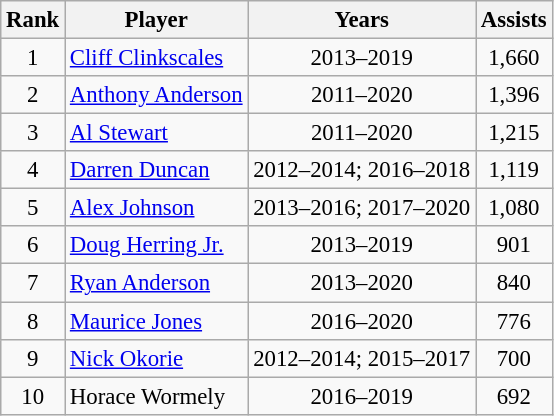<table class="wikitable" style="font-size:95%;">
<tr>
<th>Rank</th>
<th>Player</th>
<th align=center>Years</th>
<th>Assists</th>
</tr>
<tr>
<td align=center>1</td>
<td> <a href='#'>Cliff Clinkscales</a></td>
<td align=center>2013–2019</td>
<td align=center>1,660</td>
</tr>
<tr>
<td align=center>2</td>
<td> <a href='#'>Anthony Anderson</a></td>
<td align=center>2011–2020</td>
<td align=center>1,396</td>
</tr>
<tr>
<td style="text-align:center;">3</td>
<td> <a href='#'>Al Stewart</a></td>
<td align=center>2011–2020</td>
<td align=center>1,215</td>
</tr>
<tr>
<td align=center>4</td>
<td> <a href='#'>Darren Duncan</a></td>
<td align=center>2012–2014; 2016–2018</td>
<td align=center>1,119</td>
</tr>
<tr>
<td align=center>5</td>
<td> <a href='#'>Alex Johnson</a></td>
<td align=center>2013–2016; 2017–2020</td>
<td align=center>1,080</td>
</tr>
<tr>
<td align=center>6</td>
<td> <a href='#'>Doug Herring Jr.</a></td>
<td align=center>2013–2019</td>
<td align=center>901</td>
</tr>
<tr>
<td align=center>7</td>
<td> <a href='#'>Ryan Anderson</a></td>
<td align=center>2013–2020</td>
<td align=center>840</td>
</tr>
<tr>
<td align=center>8</td>
<td> <a href='#'>Maurice Jones</a></td>
<td align=center>2016–2020</td>
<td align=center>776</td>
</tr>
<tr>
<td align=center>9</td>
<td> <a href='#'>Nick Okorie</a></td>
<td align=center>2012–2014; 2015–2017</td>
<td align=center>700</td>
</tr>
<tr>
<td align=center>10</td>
<td> Horace Wormely</td>
<td align=center>2016–2019</td>
<td align=center>692</td>
</tr>
</table>
